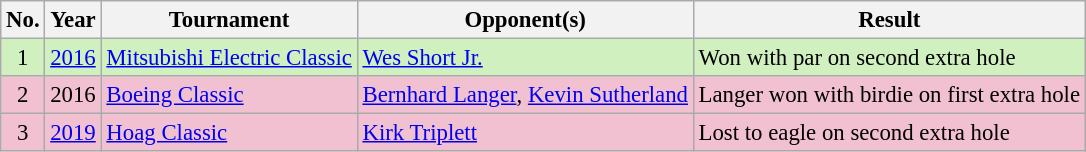<table class="wikitable" style="font-size:95%;">
<tr>
<th>No.</th>
<th>Year</th>
<th>Tournament</th>
<th>Opponent(s)</th>
<th>Result</th>
</tr>
<tr style="background:#D0F0C0;">
<td align=center>1</td>
<td><a href='#'>2016</a></td>
<td><a href='#'>Mitsubishi Electric Classic</a></td>
<td> <a href='#'>Wes Short Jr.</a></td>
<td>Won with par on second extra hole</td>
</tr>
<tr style="background:#F2C1D1;">
<td align=center>2</td>
<td>2016</td>
<td><a href='#'>Boeing Classic</a></td>
<td> <a href='#'>Bernhard Langer</a>,  <a href='#'>Kevin Sutherland</a></td>
<td>Langer won with birdie on first extra hole</td>
</tr>
<tr style="background:#F2C1D1;">
<td align=center>3</td>
<td><a href='#'>2019</a></td>
<td><a href='#'>Hoag Classic</a></td>
<td> <a href='#'>Kirk Triplett</a></td>
<td>Lost to eagle on second extra hole</td>
</tr>
</table>
